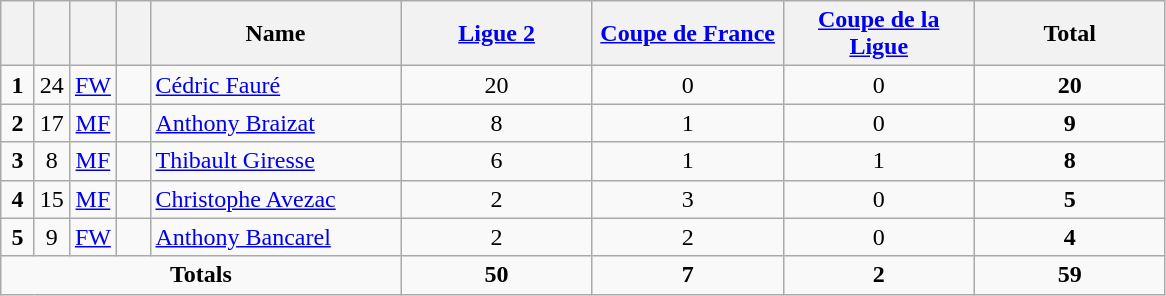<table class="wikitable" style="text-align:center">
<tr>
<th width=15></th>
<th width=15></th>
<th width=15></th>
<th width=15></th>
<th width=160>Name</th>
<th width=120><a href='#'>Ligue 2</a></th>
<th width=120><a href='#'>Coupe de France</a></th>
<th width=120><a href='#'>Coupe de la Ligue</a></th>
<th width=120>Total</th>
</tr>
<tr>
<td><strong>1</strong></td>
<td>24</td>
<td><a href='#'>FW</a></td>
<td></td>
<td align=left><a href='#'>Cédric Fauré</a></td>
<td>20</td>
<td>0</td>
<td>0</td>
<td><strong>20</strong></td>
</tr>
<tr>
<td><strong>2</strong></td>
<td>17</td>
<td><a href='#'>MF</a></td>
<td></td>
<td align=left><a href='#'>Anthony Braizat</a></td>
<td>8</td>
<td>1</td>
<td>0</td>
<td><strong>9</strong></td>
</tr>
<tr>
<td><strong>3</strong></td>
<td>8</td>
<td><a href='#'>MF</a></td>
<td></td>
<td align=left><a href='#'>Thibault Giresse</a></td>
<td>6</td>
<td>1</td>
<td>1</td>
<td><strong>8</strong></td>
</tr>
<tr>
<td><strong>4</strong></td>
<td>15</td>
<td><a href='#'>MF</a></td>
<td></td>
<td align=left><a href='#'>Christophe Avezac</a></td>
<td>2</td>
<td>3</td>
<td>0</td>
<td><strong>5</strong></td>
</tr>
<tr>
<td><strong>5</strong></td>
<td>9</td>
<td><a href='#'>FW</a></td>
<td></td>
<td align=left><a href='#'>Anthony Bancarel</a></td>
<td>2</td>
<td>2</td>
<td>0</td>
<td><strong>4</strong></td>
</tr>
<tr>
<td colspan=5><strong>Totals</strong></td>
<td><strong>50</strong></td>
<td><strong>7</strong></td>
<td><strong>2</strong></td>
<td><strong>59</strong></td>
</tr>
</table>
